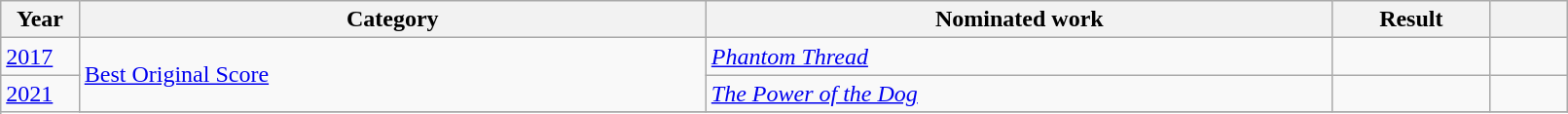<table class="wikitable" style="width:85%;">
<tr>
<th width=5%>Year</th>
<th style="width:40%;">Category</th>
<th style="width:40%;">Nominated work</th>
<th style="width:10%;">Result</th>
<th width=5%></th>
</tr>
<tr>
<td><a href='#'>2017</a></td>
<td rowspan="2"><a href='#'>Best Original Score</a></td>
<td><em><a href='#'>Phantom Thread</a></em></td>
<td></td>
<td></td>
</tr>
<tr>
<td rowspan="4"><a href='#'>2021</a></td>
<td><em><a href='#'>The Power of the Dog</a></em></td>
<td></td>
<td></td>
</tr>
<tr>
</tr>
</table>
